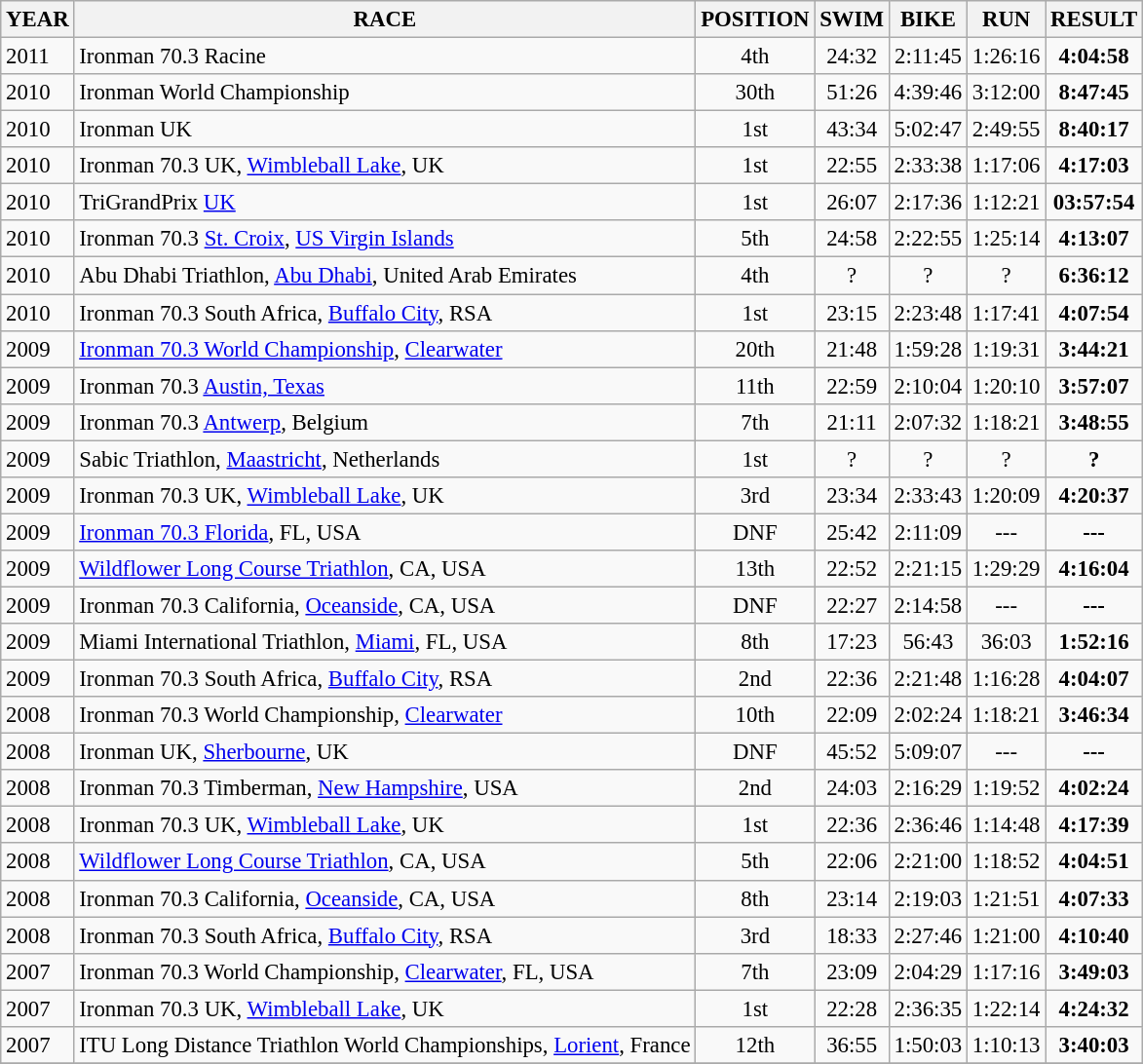<table class="wikitable" style="border-collapse: collapse; font-size: 95%;">
<tr>
<th>YEAR</th>
<th>RACE</th>
<th>POSITION</th>
<th>SWIM</th>
<th>BIKE</th>
<th>RUN</th>
<th>RESULT</th>
</tr>
<tr>
<td>2011</td>
<td>Ironman 70.3 Racine</td>
<td align="center">4th</td>
<td align="center">24:32</td>
<td align="center">2:11:45</td>
<td align="center">1:26:16</td>
<td align="center"><strong>4:04:58</strong></td>
</tr>
<tr>
<td>2010</td>
<td>Ironman World Championship</td>
<td align="center">30th</td>
<td align="center">51:26</td>
<td align="center">4:39:46</td>
<td align="center">3:12:00</td>
<td align="center"><strong>8:47:45</strong></td>
</tr>
<tr>
<td>2010</td>
<td>Ironman UK</td>
<td align="center">1st</td>
<td align="center">43:34</td>
<td align="center">5:02:47</td>
<td align="center">2:49:55</td>
<td align="center"><strong>8:40:17</strong></td>
</tr>
<tr>
<td>2010</td>
<td>Ironman 70.3 UK, <a href='#'>Wimbleball Lake</a>, UK</td>
<td align="center">1st</td>
<td align="center">22:55</td>
<td align="center">2:33:38</td>
<td align="center">1:17:06</td>
<td align="center"><strong>4:17:03</strong></td>
</tr>
<tr>
<td>2010</td>
<td>TriGrandPrix <a href='#'>UK</a></td>
<td align="center">1st</td>
<td align="center">26:07</td>
<td align="center">2:17:36</td>
<td align="center">1:12:21</td>
<td align="center"><strong>03:57:54</strong></td>
</tr>
<tr>
<td>2010</td>
<td>Ironman 70.3 <a href='#'>St. Croix</a>, <a href='#'>US Virgin Islands</a></td>
<td align="center">5th</td>
<td align="center">24:58</td>
<td align="center">2:22:55</td>
<td align="center">1:25:14</td>
<td align="center"><strong>4:13:07</strong></td>
</tr>
<tr>
<td>2010</td>
<td>Abu Dhabi Triathlon, <a href='#'>Abu Dhabi</a>, United Arab Emirates</td>
<td align="center">4th</td>
<td align="center">?</td>
<td align="center">?</td>
<td align="center">?</td>
<td align="center"><strong>6:36:12</strong></td>
</tr>
<tr>
<td>2010</td>
<td>Ironman 70.3 South Africa, <a href='#'>Buffalo City</a>, RSA</td>
<td align="center">1st</td>
<td align="center">23:15</td>
<td align="center">2:23:48</td>
<td align="center">1:17:41</td>
<td align="center"><strong>4:07:54</strong></td>
</tr>
<tr>
<td>2009</td>
<td><a href='#'>Ironman 70.3 World Championship</a>, <a href='#'>Clearwater</a></td>
<td align="center">20th</td>
<td align="center">21:48</td>
<td align="center">1:59:28</td>
<td align="center">1:19:31</td>
<td align="center"><strong>3:44:21</strong></td>
</tr>
<tr>
<td>2009</td>
<td>Ironman 70.3 <a href='#'>Austin, Texas</a></td>
<td align="center">11th</td>
<td align="center">22:59</td>
<td align="center">2:10:04</td>
<td align="center">1:20:10</td>
<td align="center"><strong>3:57:07</strong></td>
</tr>
<tr>
<td>2009</td>
<td>Ironman 70.3 <a href='#'>Antwerp</a>, Belgium</td>
<td align="center">7th</td>
<td align="center">21:11</td>
<td align="center">2:07:32</td>
<td align="center">1:18:21</td>
<td align="center"><strong>3:48:55</strong></td>
</tr>
<tr>
<td>2009</td>
<td>Sabic Triathlon, <a href='#'>Maastricht</a>, Netherlands</td>
<td align="center">1st</td>
<td align="center">?</td>
<td align="center">?</td>
<td align="center">?</td>
<td align="center"><strong>?</strong></td>
</tr>
<tr>
<td>2009</td>
<td>Ironman 70.3 UK, <a href='#'>Wimbleball Lake</a>, UK</td>
<td align="center">3rd</td>
<td align="center">23:34</td>
<td align="center">2:33:43</td>
<td align="center">1:20:09</td>
<td align="center"><strong>4:20:37</strong></td>
</tr>
<tr>
<td>2009</td>
<td><a href='#'>Ironman 70.3 Florida</a>, FL, USA</td>
<td align="center">DNF</td>
<td align="center">25:42</td>
<td align="center">2:11:09</td>
<td align="center">---</td>
<td align="center"><strong>---</strong></td>
</tr>
<tr>
<td>2009</td>
<td><a href='#'>Wildflower Long Course Triathlon</a>, CA, USA</td>
<td align="center">13th</td>
<td align="center">22:52</td>
<td align="center">2:21:15</td>
<td align="center">1:29:29</td>
<td align="center"><strong>4:16:04</strong></td>
</tr>
<tr>
<td>2009</td>
<td>Ironman 70.3 California, <a href='#'>Oceanside</a>, CA, USA</td>
<td align="center">DNF</td>
<td align="center">22:27</td>
<td align="center">2:14:58</td>
<td align="center">---</td>
<td align="center"><strong>---</strong></td>
</tr>
<tr>
<td>2009</td>
<td>Miami International Triathlon, <a href='#'>Miami</a>, FL, USA</td>
<td align="center">8th</td>
<td align="center">17:23</td>
<td align="center">56:43</td>
<td align="center">36:03</td>
<td align="center"><strong>1:52:16</strong></td>
</tr>
<tr>
<td>2009</td>
<td>Ironman 70.3 South Africa, <a href='#'>Buffalo City</a>, RSA</td>
<td align="center">2nd</td>
<td align="center">22:36</td>
<td align="center">2:21:48</td>
<td align="center">1:16:28</td>
<td align="center"><strong>4:04:07</strong></td>
</tr>
<tr>
<td>2008</td>
<td>Ironman 70.3 World Championship, <a href='#'>Clearwater</a></td>
<td align="center">10th</td>
<td align="center">22:09</td>
<td align="center">2:02:24</td>
<td align="center">1:18:21</td>
<td align="center"><strong>3:46:34</strong></td>
</tr>
<tr>
<td>2008</td>
<td>Ironman UK, <a href='#'>Sherbourne</a>, UK</td>
<td align="center">DNF</td>
<td align="center">45:52</td>
<td align="center">5:09:07</td>
<td align="center">---</td>
<td align="center"><strong>---</strong></td>
</tr>
<tr>
<td>2008</td>
<td>Ironman 70.3 Timberman, <a href='#'>New Hampshire</a>, USA</td>
<td align="center">2nd</td>
<td align="center">24:03</td>
<td align="center">2:16:29</td>
<td align="center">1:19:52</td>
<td align="center"><strong>4:02:24</strong></td>
</tr>
<tr>
<td>2008</td>
<td>Ironman 70.3 UK, <a href='#'>Wimbleball Lake</a>, UK</td>
<td align="center">1st</td>
<td align="center">22:36</td>
<td align="center">2:36:46</td>
<td align="center">1:14:48</td>
<td align="center"><strong>4:17:39</strong></td>
</tr>
<tr>
<td>2008</td>
<td><a href='#'>Wildflower Long Course Triathlon</a>, CA, USA</td>
<td align="center">5th</td>
<td align="center">22:06</td>
<td align="center">2:21:00</td>
<td align="center">1:18:52</td>
<td align="center"><strong>4:04:51</strong></td>
</tr>
<tr>
<td>2008</td>
<td>Ironman 70.3 California, <a href='#'>Oceanside</a>, CA, USA</td>
<td align="center">8th</td>
<td align="center">23:14</td>
<td align="center">2:19:03</td>
<td align="center">1:21:51</td>
<td align="center"><strong>4:07:33</strong></td>
</tr>
<tr>
<td>2008</td>
<td>Ironman 70.3 South Africa, <a href='#'>Buffalo City</a>, RSA</td>
<td align="center">3rd</td>
<td align="center">18:33</td>
<td align="center">2:27:46</td>
<td align="center">1:21:00</td>
<td align="center"><strong>4:10:40</strong></td>
</tr>
<tr>
<td>2007</td>
<td>Ironman 70.3 World Championship, <a href='#'>Clearwater</a>, FL, USA</td>
<td align="center">7th</td>
<td align="center">23:09</td>
<td align="center">2:04:29</td>
<td align="center">1:17:16</td>
<td align="center"><strong>3:49:03</strong></td>
</tr>
<tr>
<td>2007</td>
<td>Ironman 70.3 UK, <a href='#'>Wimbleball Lake</a>, UK</td>
<td align="center">1st</td>
<td align="center">22:28</td>
<td align="center">2:36:35</td>
<td align="center">1:22:14</td>
<td align="center"><strong>4:24:32</strong></td>
</tr>
<tr>
<td>2007</td>
<td>ITU Long Distance Triathlon World Championships, <a href='#'>Lorient</a>, France</td>
<td align="center">12th</td>
<td align="center">36:55</td>
<td align="center">1:50:03</td>
<td align="center">1:10:13</td>
<td align="center"><strong>3:40:03</strong></td>
</tr>
<tr>
</tr>
</table>
